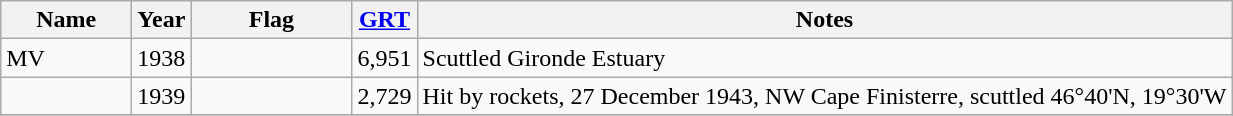<table class="wikitable sortable">
<tr>
<th scope="col" width="80px">Name</th>
<th scope="col" width="30px">Year</th>
<th scope="col" width="100px">Flag</th>
<th scope="col" width="30px"><a href='#'>GRT</a></th>
<th>Notes</th>
</tr>
<tr>
<td align="left">MV </td>
<td align="left">1938</td>
<td align="left"></td>
<td align="right">6,951</td>
<td align="left">Scuttled Gironde Estuary</td>
</tr>
<tr>
<td align="left"></td>
<td align="left">1939</td>
<td align="left"></td>
<td align="right">2,729</td>
<td align="left">Hit by rockets, 27 December 1943, NW Cape Finisterre, scuttled 46°40'N, 19°30'W</td>
</tr>
<tr>
</tr>
</table>
